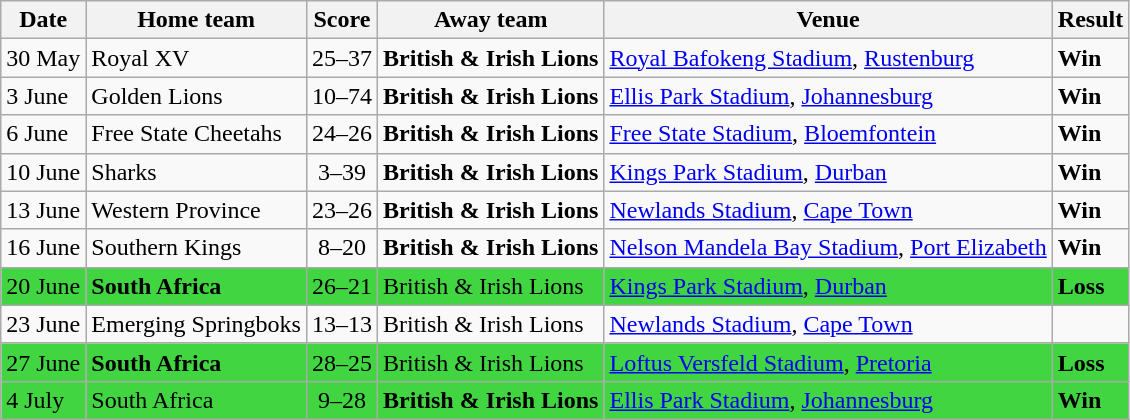<table class="wikitable">
<tr>
<th>Date</th>
<th>Home team</th>
<th>Score</th>
<th>Away team</th>
<th>Venue</th>
<th>Result</th>
</tr>
<tr>
<td>30 May</td>
<td>Royal XV</td>
<td align=center>25–37</td>
<td><strong>British & Irish Lions</strong></td>
<td><a href='#'>Royal Bafokeng Stadium</a>, <a href='#'>Rustenburg</a></td>
<td><strong>Win</strong></td>
</tr>
<tr>
<td>3 June</td>
<td>Golden Lions</td>
<td align=center>10–74</td>
<td><strong>British & Irish Lions</strong></td>
<td><a href='#'>Ellis Park Stadium</a>, <a href='#'>Johannesburg</a></td>
<td><strong>Win</strong></td>
</tr>
<tr>
<td>6 June</td>
<td>Free State Cheetahs</td>
<td align=center>24–26</td>
<td><strong>British & Irish Lions</strong></td>
<td><a href='#'>Free State Stadium</a>, <a href='#'>Bloemfontein</a></td>
<td><strong>Win</strong></td>
</tr>
<tr>
<td>10 June</td>
<td>Sharks</td>
<td align=center>3–39</td>
<td><strong>British & Irish Lions</strong></td>
<td><a href='#'>Kings Park Stadium</a>, <a href='#'>Durban</a></td>
<td><strong>Win</strong></td>
</tr>
<tr>
<td>13 June</td>
<td>Western Province</td>
<td align=center>23–26</td>
<td><strong>British & Irish Lions</strong></td>
<td><a href='#'>Newlands Stadium</a>, <a href='#'>Cape Town</a></td>
<td><strong>Win</strong></td>
</tr>
<tr>
<td>16 June</td>
<td>Southern Kings</td>
<td align=center>8–20</td>
<td><strong>British & Irish Lions</strong></td>
<td><a href='#'>Nelson Mandela Bay Stadium</a>, <a href='#'>Port Elizabeth</a></td>
<td><strong>Win</strong></td>
</tr>
<tr bgcolor="#42D542">
<td>20 June</td>
<td><strong>South Africa</strong></td>
<td align=center>26–21</td>
<td>British & Irish Lions</td>
<td><a href='#'>Kings Park Stadium</a>, <a href='#'>Durban</a></td>
<td><strong>Loss</strong></td>
</tr>
<tr>
<td>23 June</td>
<td>Emerging Springboks</td>
<td align=center>13–13</td>
<td>British & Irish Lions</td>
<td><a href='#'>Newlands Stadium</a>, <a href='#'>Cape Town</a></td>
<td></td>
</tr>
<tr bgcolor="#42D542">
<td>27 June</td>
<td><strong>South Africa</strong></td>
<td align=center>28–25</td>
<td>British & Irish Lions</td>
<td><a href='#'>Loftus Versfeld Stadium</a>, <a href='#'>Pretoria</a></td>
<td><strong>Loss</strong></td>
</tr>
<tr bgcolor="#42D542">
<td>4 July</td>
<td>South Africa</td>
<td align=center>9–28</td>
<td><strong>British & Irish Lions</strong></td>
<td><a href='#'>Ellis Park Stadium</a>, <a href='#'>Johannesburg</a></td>
<td><strong>Win</strong></td>
</tr>
</table>
